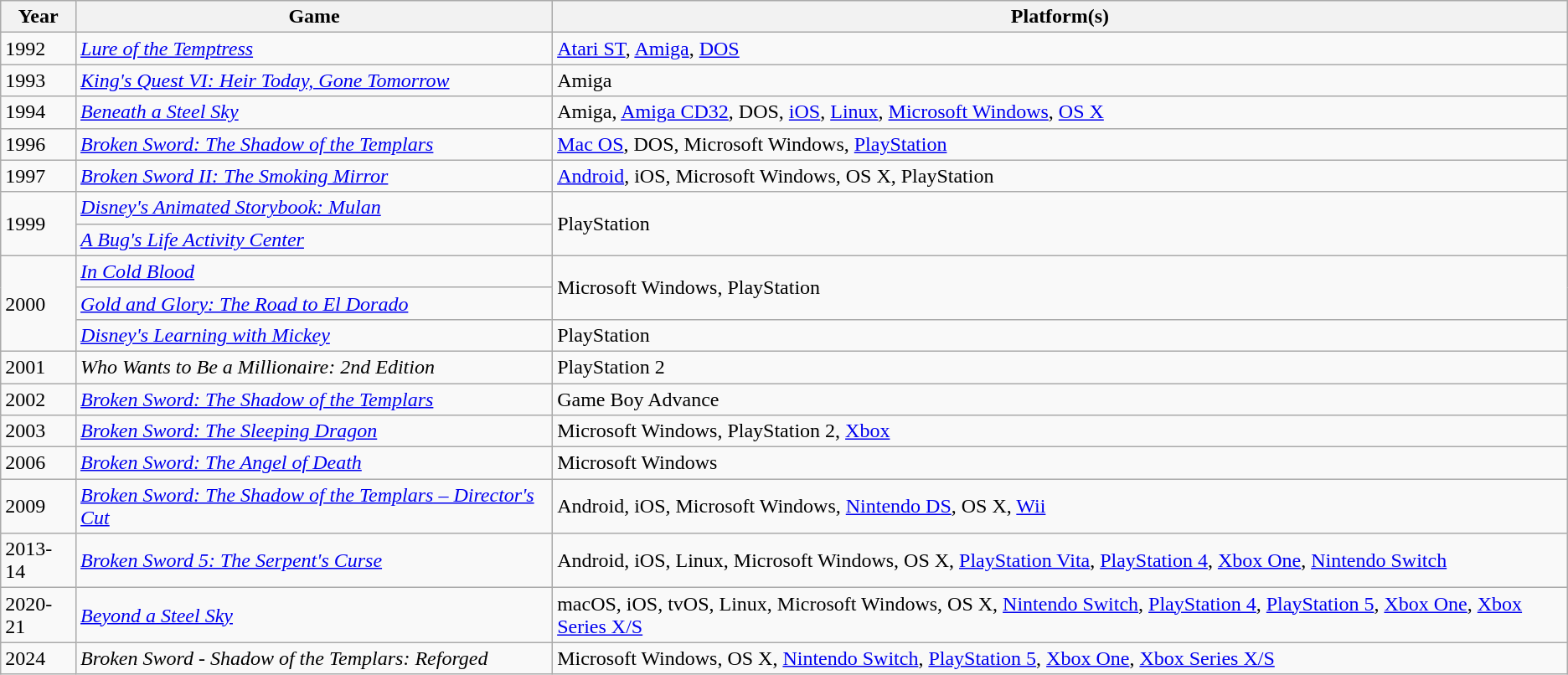<table class="wikitable sortable">
<tr>
<th>Year</th>
<th>Game</th>
<th>Platform(s)</th>
</tr>
<tr>
<td>1992</td>
<td><em><a href='#'>Lure of the Temptress</a></em></td>
<td><a href='#'>Atari ST</a>, <a href='#'>Amiga</a>, <a href='#'>DOS</a></td>
</tr>
<tr>
<td>1993</td>
<td><em><a href='#'>King's Quest VI: Heir Today, Gone Tomorrow</a></em></td>
<td>Amiga</td>
</tr>
<tr>
<td>1994</td>
<td><em><a href='#'>Beneath a Steel Sky</a></em></td>
<td>Amiga, <a href='#'>Amiga CD32</a>, DOS, <a href='#'>iOS</a>, <a href='#'>Linux</a>, <a href='#'>Microsoft Windows</a>, <a href='#'>OS X</a></td>
</tr>
<tr>
<td>1996</td>
<td><em><a href='#'>Broken Sword: The Shadow of the Templars</a></em></td>
<td><a href='#'>Mac OS</a>, DOS, Microsoft Windows, <a href='#'>PlayStation</a></td>
</tr>
<tr>
<td>1997</td>
<td><em><a href='#'>Broken Sword II: The Smoking Mirror</a></em></td>
<td><a href='#'>Android</a>, iOS, Microsoft Windows, OS X, PlayStation</td>
</tr>
<tr>
<td rowspan="2">1999</td>
<td><em><a href='#'>Disney's Animated Storybook: Mulan</a></em></td>
<td rowspan="2">PlayStation</td>
</tr>
<tr>
<td><em><a href='#'>A Bug's Life Activity Center</a></em></td>
</tr>
<tr>
<td rowspan="3">2000</td>
<td><em><a href='#'>In Cold Blood</a></em></td>
<td rowspan="2">Microsoft Windows, PlayStation</td>
</tr>
<tr>
<td><em><a href='#'>Gold and Glory: The Road to El Dorado</a></em></td>
</tr>
<tr>
<td><em><a href='#'>Disney's Learning with Mickey</a></em></td>
<td>PlayStation</td>
</tr>
<tr>
<td>2001</td>
<td><em>Who Wants to Be a Millionaire: 2nd Edition</em></td>
<td>PlayStation 2</td>
</tr>
<tr>
<td>2002</td>
<td><em><a href='#'>Broken Sword: The Shadow of the Templars</a></em></td>
<td>Game Boy Advance</td>
</tr>
<tr>
<td>2003</td>
<td><em><a href='#'>Broken Sword: The Sleeping Dragon</a></em></td>
<td>Microsoft Windows, PlayStation 2, <a href='#'>Xbox</a></td>
</tr>
<tr>
<td>2006</td>
<td><em><a href='#'>Broken Sword: The Angel of Death</a></em></td>
<td>Microsoft Windows</td>
</tr>
<tr>
<td>2009</td>
<td><em><a href='#'>Broken Sword: The Shadow of the Templars – Director's Cut</a></em></td>
<td>Android, iOS, Microsoft Windows, <a href='#'>Nintendo DS</a>, OS X, <a href='#'>Wii</a></td>
</tr>
<tr>
<td>2013-14</td>
<td><em><a href='#'>Broken Sword 5: The Serpent's Curse</a></em></td>
<td>Android, iOS, Linux, Microsoft Windows, OS X, <a href='#'>PlayStation Vita</a>, <a href='#'>PlayStation 4</a>, <a href='#'>Xbox One</a>, <a href='#'>Nintendo Switch</a></td>
</tr>
<tr>
<td>2020-21</td>
<td><em><a href='#'>Beyond a Steel Sky</a></em></td>
<td>macOS, iOS, tvOS, Linux, Microsoft Windows, OS X, <a href='#'>Nintendo Switch</a>, <a href='#'>PlayStation 4</a>, <a href='#'>PlayStation 5</a>, <a href='#'>Xbox One</a>, <a href='#'>Xbox Series X/S</a></td>
</tr>
<tr>
<td>2024</td>
<td><em>Broken Sword - Shadow of the Templars: Reforged</em></td>
<td>Microsoft Windows, OS X, <a href='#'>Nintendo Switch</a>, <a href='#'>PlayStation 5</a>, <a href='#'>Xbox One</a>, <a href='#'>Xbox Series X/S</a></td>
</tr>
</table>
